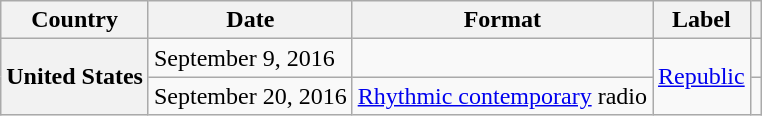<table class="wikitable plainrowheaders">
<tr>
<th scope="col">Country</th>
<th scope="col">Date</th>
<th scope="col">Format</th>
<th scope="col">Label</th>
<th scope="col"></th>
</tr>
<tr>
<th scope="row" rowspan="2">United States</th>
<td>September 9, 2016</td>
<td></td>
<td rowspan="2"><a href='#'>Republic</a></td>
<td align="center"></td>
</tr>
<tr>
<td>September 20, 2016</td>
<td><a href='#'>Rhythmic contemporary</a> radio</td>
<td align="center"></td>
</tr>
</table>
